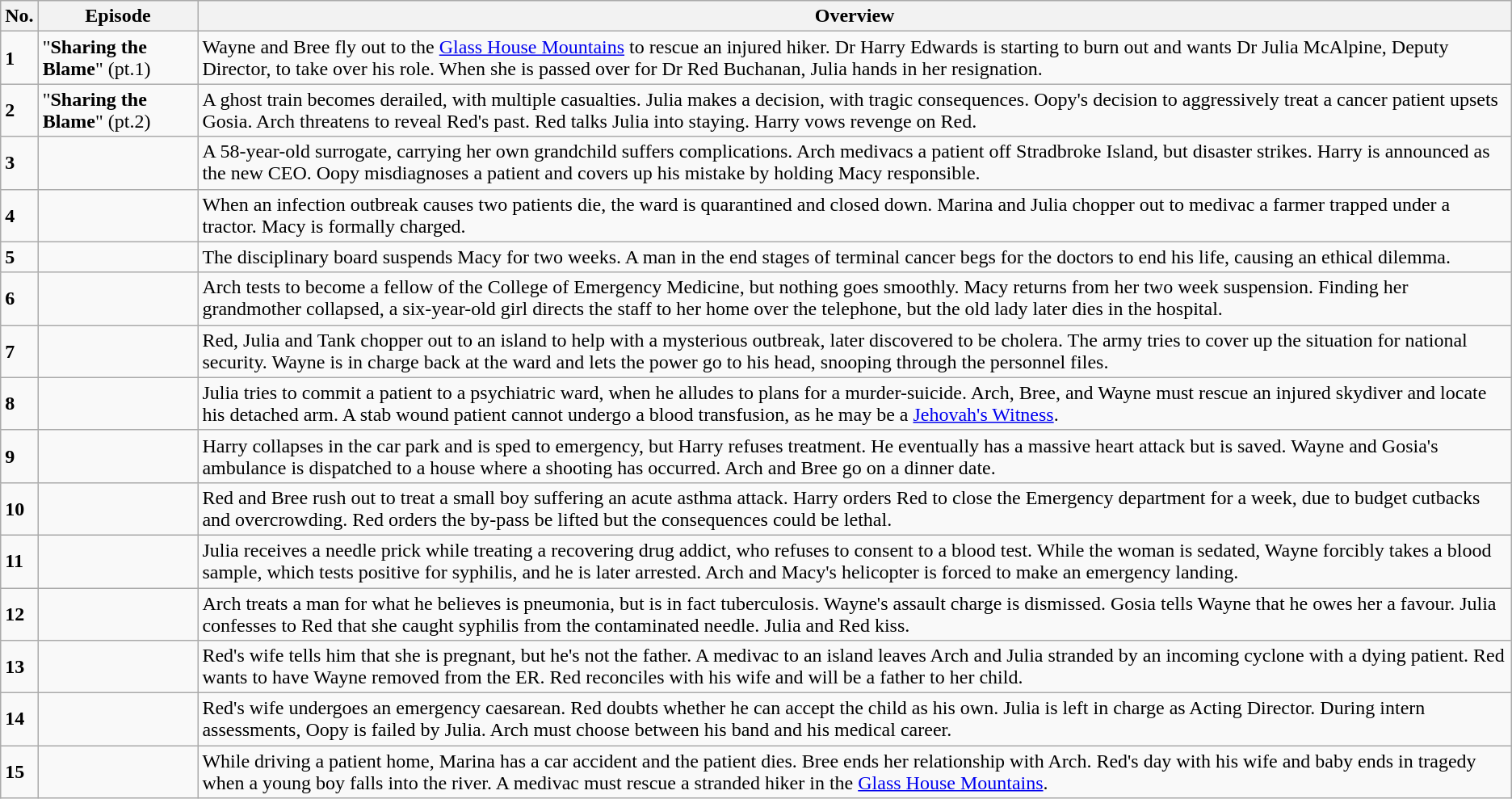<table class=wikitable>
<tr>
<th>No.</th>
<th>Episode</th>
<th>Overview</th>
</tr>
<tr>
<td><strong>1</strong></td>
<td>"<strong>Sharing the Blame</strong>" (pt.1)</td>
<td>Wayne and Bree fly out to the <a href='#'>Glass House Mountains</a> to rescue an injured hiker. Dr Harry Edwards is starting to burn out and wants Dr Julia McAlpine, Deputy Director, to take over his role. When she is passed over for Dr Red Buchanan, Julia hands in her resignation.</td>
</tr>
<tr>
<td><strong>2</strong></td>
<td>"<strong>Sharing the Blame</strong>" (pt.2)</td>
<td>A ghost train becomes derailed, with multiple casualties. Julia makes a decision, with tragic consequences. Oopy's decision to aggressively treat a cancer patient upsets Gosia. Arch threatens to reveal Red's past. Red talks Julia into staying. Harry vows revenge on Red.</td>
</tr>
<tr>
<td><strong>3</strong></td>
<td></td>
<td>A 58-year-old surrogate, carrying her own grandchild suffers complications. Arch medivacs a patient off Stradbroke Island, but disaster strikes. Harry is announced as the new CEO. Oopy misdiagnoses a patient and covers up his mistake by holding Macy responsible.</td>
</tr>
<tr>
<td><strong>4</strong></td>
<td></td>
<td>When an infection outbreak causes two patients die, the ward is quarantined and closed down. Marina and Julia chopper out to medivac a farmer trapped under a tractor. Macy is formally charged.</td>
</tr>
<tr>
<td><strong>5</strong></td>
<td></td>
<td>The disciplinary board suspends Macy for two weeks. A man in the end stages of terminal cancer begs for the doctors to end his life, causing an ethical dilemma.</td>
</tr>
<tr>
<td><strong>6</strong></td>
<td></td>
<td>Arch tests to become a fellow of the College of Emergency Medicine, but nothing goes smoothly. Macy returns from her two week suspension. Finding her grandmother collapsed, a six-year-old girl directs the staff to her home over the telephone, but the old lady later dies in the hospital.</td>
</tr>
<tr>
<td><strong>7</strong></td>
<td></td>
<td>Red, Julia and Tank chopper out to an island to help with a mysterious outbreak, later discovered to be cholera. The army tries to cover up the situation for national security. Wayne is in charge back at the ward and lets the power go to his head, snooping through the personnel files.</td>
</tr>
<tr>
<td><strong>8</strong></td>
<td></td>
<td>Julia tries to commit a patient to a psychiatric ward, when he alludes to plans for a murder-suicide. Arch, Bree, and Wayne must rescue an injured skydiver and locate his detached arm. A stab wound patient cannot undergo a blood transfusion, as he may be a <a href='#'>Jehovah's Witness</a>.</td>
</tr>
<tr>
<td><strong>9</strong></td>
<td></td>
<td>Harry collapses in the car park and is sped to emergency, but Harry refuses treatment. He eventually has a massive heart attack but is saved. Wayne and Gosia's ambulance is dispatched to a house where a shooting has occurred. Arch and Bree go on a dinner date.</td>
</tr>
<tr>
<td><strong>10</strong></td>
<td></td>
<td>Red and Bree rush out to treat a small boy suffering an acute asthma attack. Harry orders Red to close the Emergency department for a week, due to budget cutbacks and overcrowding. Red orders the by-pass be lifted but the consequences could be lethal.</td>
</tr>
<tr>
<td><strong>11</strong></td>
<td></td>
<td>Julia receives a needle prick while treating a recovering drug addict, who refuses to consent to a blood test. While the woman is sedated, Wayne forcibly takes a blood sample, which tests positive for syphilis, and he is later arrested. Arch and Macy's helicopter is forced to make an emergency landing.</td>
</tr>
<tr>
<td><strong>12</strong></td>
<td></td>
<td>Arch treats a man for what he believes is pneumonia, but is in fact tuberculosis. Wayne's assault charge is dismissed. Gosia tells Wayne that he owes her a favour. Julia confesses to Red that she caught syphilis from the contaminated needle. Julia and Red kiss.</td>
</tr>
<tr>
<td><strong>13</strong></td>
<td></td>
<td>Red's wife tells him that she is pregnant, but he's not the father. A medivac to an island leaves Arch and Julia stranded by an incoming cyclone with a dying patient. Red wants to have Wayne removed from the ER. Red reconciles with his wife and will be a father to her child.</td>
</tr>
<tr>
<td><strong>14</strong></td>
<td></td>
<td>Red's wife undergoes an emergency caesarean. Red doubts whether he can accept the child as his own. Julia is left in charge as Acting Director. During intern assessments, Oopy is failed by Julia. Arch must choose between his band and his medical career.</td>
</tr>
<tr>
<td><strong>15</strong></td>
<td></td>
<td>While driving a patient home, Marina has a car accident and the patient dies. Bree ends her relationship with Arch. Red's day with his wife and baby ends in tragedy when a young boy falls into the river. A medivac must rescue a stranded hiker in the <a href='#'>Glass House Mountains</a>.</td>
</tr>
</table>
